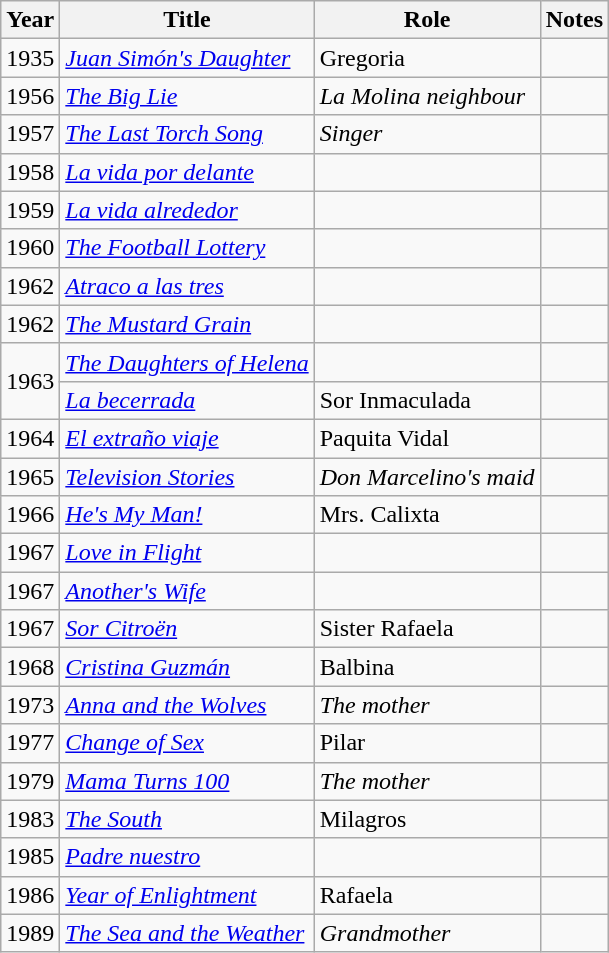<table class="wikitable sortable">
<tr>
<th>Year</th>
<th>Title</th>
<th>Role</th>
<th class="unsortable">Notes</th>
</tr>
<tr>
<td>1935</td>
<td><em><a href='#'>Juan Simón's Daughter</a></em></td>
<td>Gregoria</td>
<td></td>
</tr>
<tr>
<td>1956</td>
<td><em><a href='#'>The Big Lie</a></em></td>
<td><em>La Molina neighbour</em></td>
<td></td>
</tr>
<tr>
<td>1957</td>
<td><em><a href='#'>The Last Torch Song</a></em></td>
<td><em>Singer</em></td>
<td></td>
</tr>
<tr>
<td>1958</td>
<td><em><a href='#'>La vida por delante</a></em></td>
<td></td>
<td></td>
</tr>
<tr>
<td>1959</td>
<td><em><a href='#'>La vida alrededor</a></em></td>
<td></td>
<td></td>
</tr>
<tr>
<td>1960</td>
<td><em><a href='#'>The Football Lottery</a></em></td>
<td></td>
<td></td>
</tr>
<tr>
<td>1962</td>
<td><em><a href='#'>Atraco a las tres</a></em></td>
<td></td>
<td></td>
</tr>
<tr>
<td>1962</td>
<td><em><a href='#'>The Mustard Grain</a></em></td>
<td></td>
<td></td>
</tr>
<tr>
<td rowspan=2>1963</td>
<td><em><a href='#'>The Daughters of Helena</a></em></td>
<td></td>
<td></td>
</tr>
<tr>
<td><em><a href='#'>La becerrada</a></em></td>
<td>Sor Inmaculada</td>
<td></td>
</tr>
<tr>
<td>1964</td>
<td><em><a href='#'>El extraño viaje</a></em></td>
<td>Paquita Vidal</td>
<td></td>
</tr>
<tr>
<td>1965</td>
<td><em><a href='#'>Television Stories</a></em></td>
<td><em>Don Marcelino's maid</em></td>
<td></td>
</tr>
<tr>
<td>1966</td>
<td><em><a href='#'>He's My Man!</a></em></td>
<td>Mrs. Calixta</td>
<td></td>
</tr>
<tr>
<td>1967</td>
<td><em><a href='#'>Love in Flight</a></em></td>
<td></td>
<td></td>
</tr>
<tr>
<td>1967</td>
<td><em><a href='#'>Another's Wife</a></em></td>
<td></td>
<td></td>
</tr>
<tr>
<td>1967</td>
<td><em><a href='#'>Sor Citroën</a></em></td>
<td>Sister Rafaela</td>
<td></td>
</tr>
<tr>
<td>1968</td>
<td><em><a href='#'>Cristina Guzmán</a></em></td>
<td>Balbina</td>
<td></td>
</tr>
<tr>
<td>1973</td>
<td><em><a href='#'>Anna and the Wolves</a></em></td>
<td><em>The mother</em></td>
<td></td>
</tr>
<tr>
<td>1977</td>
<td><em><a href='#'>Change of Sex</a></em></td>
<td>Pilar</td>
<td></td>
</tr>
<tr>
<td>1979</td>
<td><em><a href='#'>Mama Turns 100</a></em></td>
<td><em>The mother</em></td>
<td></td>
</tr>
<tr>
<td>1983</td>
<td><em><a href='#'>The South</a></em></td>
<td>Milagros</td>
<td></td>
</tr>
<tr>
<td>1985</td>
<td><em><a href='#'>Padre nuestro</a></em></td>
<td></td>
<td></td>
</tr>
<tr>
<td>1986</td>
<td><em><a href='#'>Year of Enlightment</a></em></td>
<td>Rafaela</td>
<td></td>
</tr>
<tr>
<td>1989</td>
<td><em><a href='#'>The Sea and the Weather</a></em></td>
<td><em>Grandmother</em></td>
<td></td>
</tr>
</table>
